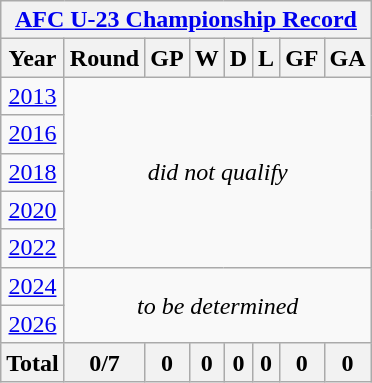<table class="wikitable" style="text-align: center;">
<tr>
<th colspan=8><a href='#'>AFC U-23 Championship Record</a></th>
</tr>
<tr>
<th>Year</th>
<th>Round</th>
<th>GP</th>
<th>W</th>
<th>D</th>
<th>L</th>
<th>GF</th>
<th>GA</th>
</tr>
<tr>
<td> <a href='#'>2013</a></td>
<td rowspan=5 colspan=8><em>did not qualify</em></td>
</tr>
<tr>
<td> <a href='#'>2016</a></td>
</tr>
<tr>
<td> <a href='#'>2018</a></td>
</tr>
<tr>
<td> <a href='#'>2020</a></td>
</tr>
<tr>
<td> <a href='#'>2022</a></td>
</tr>
<tr>
<td> <a href='#'>2024</a></td>
<td rowspan=2 colspan=8><em>to be determined</em></td>
</tr>
<tr>
<td> <a href='#'>2026</a></td>
</tr>
<tr>
<th>Total</th>
<th>0/7</th>
<th>0</th>
<th>0</th>
<th>0</th>
<th>0</th>
<th>0</th>
<th>0</th>
</tr>
</table>
